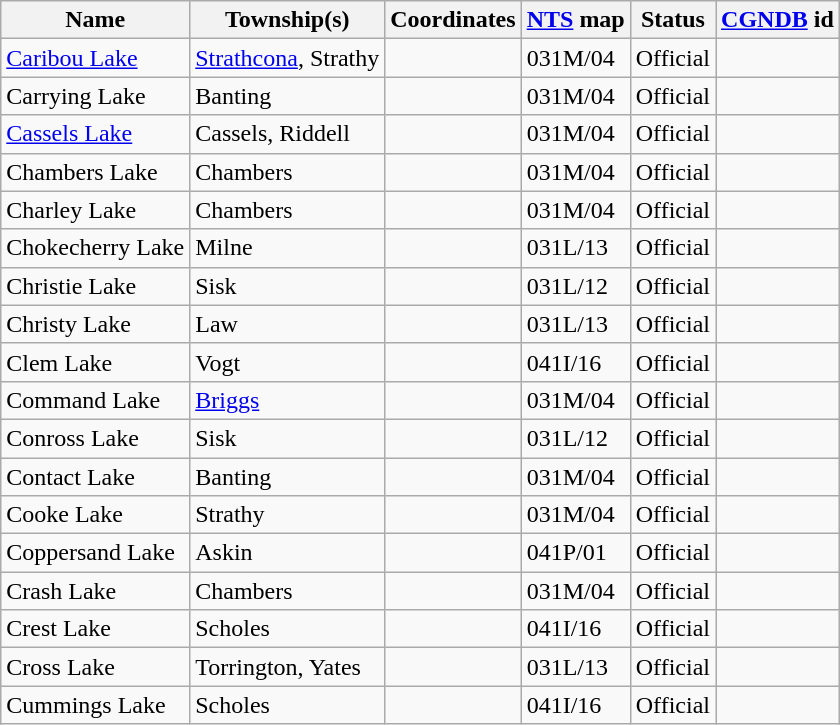<table class="wikitable sortable">
<tr>
<th>Name</th>
<th>Township(s)</th>
<th data-sort-type="number">Coordinates</th>
<th><a href='#'>NTS</a> map</th>
<th data-sort-type="number">Status</th>
<th><a href='#'>CGNDB</a> id</th>
</tr>
<tr>
<td><a href='#'>Caribou Lake</a></td>
<td><a href='#'>Strathcona</a>, Strathy</td>
<td></td>
<td>031M/04</td>
<td>Official</td>
<td></td>
</tr>
<tr>
<td>Carrying Lake</td>
<td>Banting</td>
<td></td>
<td>031M/04</td>
<td>Official</td>
<td></td>
</tr>
<tr>
<td><a href='#'>Cassels Lake</a></td>
<td>Cassels, Riddell</td>
<td></td>
<td>031M/04</td>
<td>Official</td>
<td></td>
</tr>
<tr>
<td>Chambers Lake</td>
<td>Chambers</td>
<td></td>
<td>031M/04</td>
<td>Official</td>
<td></td>
</tr>
<tr>
<td>Charley Lake</td>
<td>Chambers</td>
<td></td>
<td>031M/04</td>
<td>Official</td>
<td></td>
</tr>
<tr>
<td>Chokecherry Lake</td>
<td>Milne</td>
<td></td>
<td>031L/13</td>
<td>Official</td>
<td></td>
</tr>
<tr>
<td>Christie Lake</td>
<td>Sisk</td>
<td></td>
<td>031L/12</td>
<td>Official</td>
<td></td>
</tr>
<tr>
<td>Christy Lake</td>
<td>Law</td>
<td></td>
<td>031L/13</td>
<td>Official</td>
<td></td>
</tr>
<tr>
<td>Clem Lake</td>
<td>Vogt</td>
<td></td>
<td>041I/16</td>
<td>Official</td>
<td></td>
</tr>
<tr>
<td>Command Lake</td>
<td><a href='#'>Briggs</a></td>
<td></td>
<td>031M/04</td>
<td>Official</td>
<td></td>
</tr>
<tr>
<td>Conross Lake</td>
<td>Sisk</td>
<td></td>
<td>031L/12</td>
<td>Official</td>
<td></td>
</tr>
<tr>
<td>Contact Lake</td>
<td>Banting</td>
<td></td>
<td>031M/04</td>
<td>Official</td>
<td></td>
</tr>
<tr>
<td>Cooke Lake</td>
<td>Strathy</td>
<td></td>
<td>031M/04</td>
<td>Official</td>
<td></td>
</tr>
<tr>
<td>Coppersand Lake</td>
<td>Askin</td>
<td></td>
<td>041P/01</td>
<td>Official</td>
<td></td>
</tr>
<tr>
<td>Crash Lake</td>
<td>Chambers</td>
<td></td>
<td>031M/04</td>
<td>Official</td>
<td></td>
</tr>
<tr>
<td>Crest Lake</td>
<td>Scholes</td>
<td></td>
<td>041I/16</td>
<td>Official</td>
<td></td>
</tr>
<tr>
<td>Cross Lake</td>
<td>Torrington, Yates</td>
<td></td>
<td>031L/13</td>
<td>Official</td>
<td></td>
</tr>
<tr>
<td>Cummings Lake</td>
<td>Scholes</td>
<td></td>
<td>041I/16</td>
<td>Official</td>
<td></td>
</tr>
</table>
